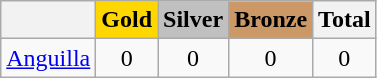<table class="wikitable">
<tr>
<th></th>
<th style="background-color:gold">Gold</th>
<th style="background-color:silver">Silver</th>
<th style="background-color:#CC9966">Bronze</th>
<th>Total</th>
</tr>
<tr align="center">
<td> <a href='#'>Anguilla</a></td>
<td>0</td>
<td>0</td>
<td>0</td>
<td>0</td>
</tr>
</table>
